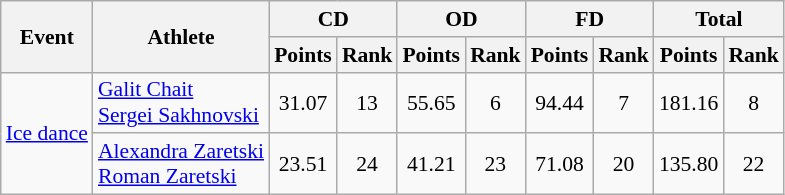<table class="wikitable" style="font-size:90%">
<tr>
<th rowspan="2">Event</th>
<th rowspan="2">Athlete</th>
<th colspan="2">CD</th>
<th colspan="2">OD</th>
<th colspan="2">FD</th>
<th colspan="2">Total</th>
</tr>
<tr>
<th>Points</th>
<th>Rank</th>
<th>Points</th>
<th>Rank</th>
<th>Points</th>
<th>Rank</th>
<th>Points</th>
<th>Rank</th>
</tr>
<tr>
<td rowspan=2><a href='#'>Ice dance</a></td>
<td><a href='#'>Galit Chait</a> <br> <a href='#'>Sergei Sakhnovski</a></td>
<td align="center">31.07</td>
<td align="center">13</td>
<td align="center">55.65</td>
<td align="center">6</td>
<td align="center">94.44</td>
<td align="center">7</td>
<td align="center">181.16</td>
<td align="center">8</td>
</tr>
<tr>
<td><a href='#'>Alexandra Zaretski</a> <br> <a href='#'>Roman Zaretski</a></td>
<td align="center">23.51</td>
<td align="center">24</td>
<td align="center">41.21</td>
<td align="center">23</td>
<td align="center">71.08</td>
<td align="center">20</td>
<td align="center">135.80</td>
<td align="center">22</td>
</tr>
</table>
